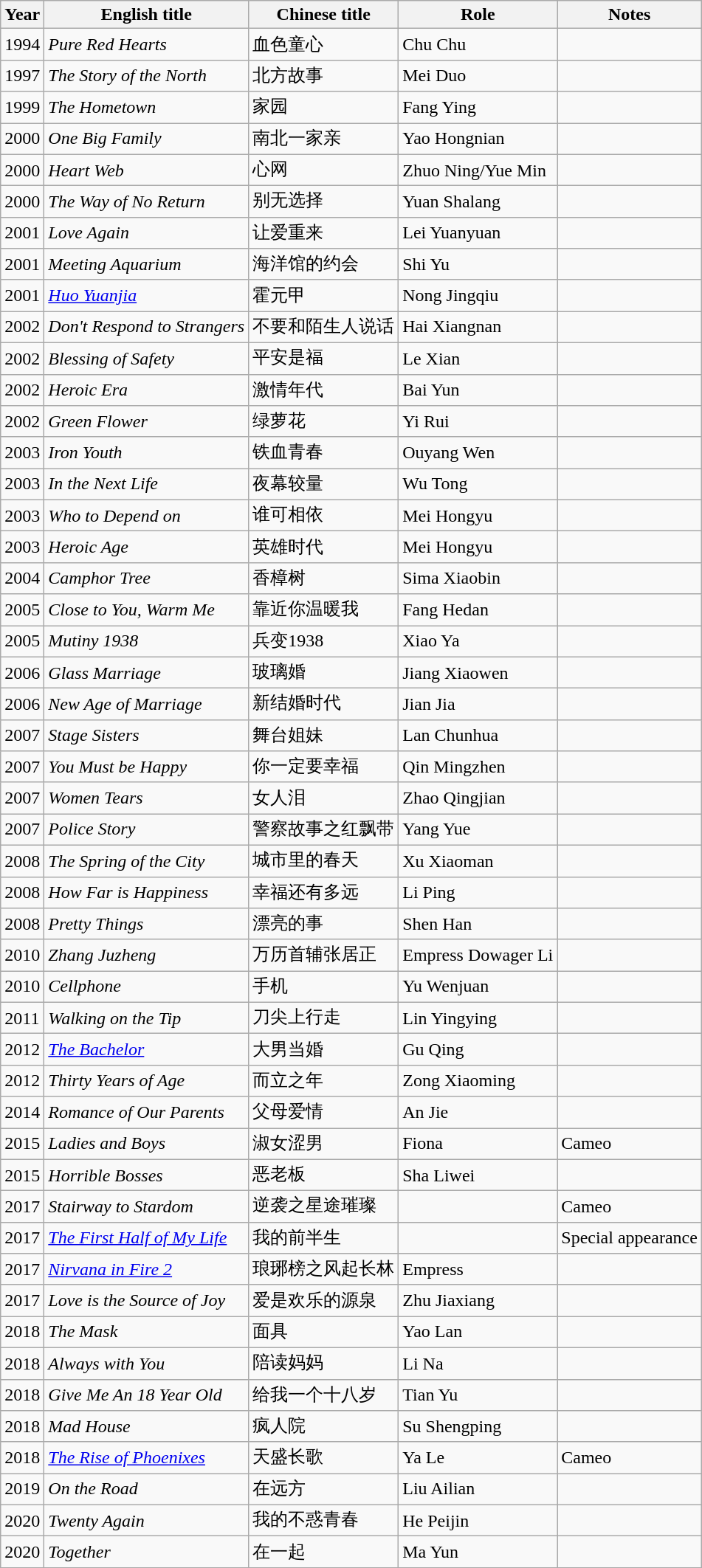<table class="wikitable sortable">
<tr>
<th>Year</th>
<th>English title</th>
<th>Chinese title</th>
<th>Role</th>
<th class="unsortable">Notes</th>
</tr>
<tr>
<td>1994</td>
<td><em>Pure Red Hearts</em></td>
<td>血色童心</td>
<td>Chu Chu</td>
<td></td>
</tr>
<tr>
<td>1997</td>
<td><em>The Story of the North</em></td>
<td>北方故事</td>
<td>Mei Duo</td>
<td></td>
</tr>
<tr>
<td>1999</td>
<td><em>The Hometown</em></td>
<td>家园</td>
<td>Fang Ying</td>
<td></td>
</tr>
<tr>
<td>2000</td>
<td><em>One Big Family</em></td>
<td>南北一家亲</td>
<td>Yao Hongnian</td>
<td></td>
</tr>
<tr>
<td>2000</td>
<td><em>Heart Web</em></td>
<td>心网</td>
<td>Zhuo Ning/Yue Min</td>
<td></td>
</tr>
<tr>
<td>2000</td>
<td><em>The Way of No Return</em></td>
<td>别无选择</td>
<td>Yuan Shalang</td>
<td></td>
</tr>
<tr>
<td>2001</td>
<td><em>Love Again</em></td>
<td>让爱重来</td>
<td>Lei Yuanyuan</td>
<td></td>
</tr>
<tr>
<td>2001</td>
<td><em>Meeting Aquarium</em></td>
<td>海洋馆的约会</td>
<td>Shi Yu</td>
<td></td>
</tr>
<tr>
<td>2001</td>
<td><em><a href='#'>Huo Yuanjia</a></em></td>
<td>霍元甲</td>
<td>Nong Jingqiu</td>
<td></td>
</tr>
<tr>
<td>2002</td>
<td><em>Don't Respond to Strangers</em></td>
<td>不要和陌生人说话</td>
<td>Hai Xiangnan</td>
<td></td>
</tr>
<tr>
<td>2002</td>
<td><em>Blessing of Safety</em></td>
<td>平安是福</td>
<td>Le Xian</td>
<td></td>
</tr>
<tr>
<td>2002</td>
<td><em>Heroic Era</em></td>
<td>激情年代</td>
<td>Bai Yun</td>
<td></td>
</tr>
<tr>
<td>2002</td>
<td><em>Green Flower</em></td>
<td>绿萝花</td>
<td>Yi Rui</td>
<td></td>
</tr>
<tr>
<td>2003</td>
<td><em>Iron Youth</em></td>
<td>铁血青春</td>
<td>Ouyang Wen</td>
<td></td>
</tr>
<tr>
<td>2003</td>
<td><em>In the Next Life</em></td>
<td>夜幕较量</td>
<td>Wu Tong</td>
<td></td>
</tr>
<tr>
<td>2003</td>
<td><em>Who to Depend on</em></td>
<td>谁可相依</td>
<td>Mei Hongyu</td>
<td></td>
</tr>
<tr>
<td>2003</td>
<td><em>Heroic Age</em></td>
<td>英雄时代</td>
<td>Mei Hongyu</td>
<td></td>
</tr>
<tr>
<td>2004</td>
<td><em>Camphor Tree</em></td>
<td>香樟树</td>
<td>Sima Xiaobin</td>
<td></td>
</tr>
<tr>
<td>2005</td>
<td><em>Close to You, Warm Me</em></td>
<td>靠近你温暖我</td>
<td>Fang Hedan</td>
<td></td>
</tr>
<tr>
<td>2005</td>
<td><em>Mutiny 1938</em></td>
<td>兵变1938</td>
<td>Xiao Ya</td>
<td></td>
</tr>
<tr>
<td>2006</td>
<td><em>Glass Marriage</em></td>
<td>玻璃婚</td>
<td>Jiang Xiaowen</td>
<td></td>
</tr>
<tr>
<td>2006</td>
<td><em>New Age of Marriage</em></td>
<td>新结婚时代</td>
<td>Jian Jia</td>
<td></td>
</tr>
<tr>
<td>2007</td>
<td><em>Stage Sisters</em></td>
<td>舞台姐妹</td>
<td>Lan Chunhua</td>
<td></td>
</tr>
<tr>
<td>2007</td>
<td><em>You Must be Happy</em></td>
<td>你一定要幸福</td>
<td>Qin Mingzhen</td>
<td></td>
</tr>
<tr>
<td>2007</td>
<td><em>Women Tears</em></td>
<td>女人泪</td>
<td>Zhao Qingjian</td>
<td></td>
</tr>
<tr>
<td>2007</td>
<td><em>Police Story</em></td>
<td>警察故事之红飘带</td>
<td>Yang Yue</td>
<td></td>
</tr>
<tr>
<td>2008</td>
<td><em>The Spring of the City</em></td>
<td>城市里的春天</td>
<td>Xu Xiaoman</td>
<td></td>
</tr>
<tr>
<td>2008</td>
<td><em>How Far is Happiness</em></td>
<td>幸福还有多远</td>
<td>Li Ping</td>
<td></td>
</tr>
<tr>
<td>2008</td>
<td><em>Pretty Things</em></td>
<td>漂亮的事</td>
<td>Shen Han</td>
<td></td>
</tr>
<tr>
<td>2010</td>
<td><em>Zhang Juzheng</em></td>
<td>万历首辅张居正</td>
<td>Empress Dowager Li</td>
<td></td>
</tr>
<tr>
<td>2010</td>
<td><em>Cellphone</em></td>
<td>手机</td>
<td>Yu Wenjuan</td>
<td></td>
</tr>
<tr>
<td>2011</td>
<td><em>Walking on the Tip</em></td>
<td>刀尖上行走</td>
<td>Lin Yingying</td>
<td></td>
</tr>
<tr>
<td>2012</td>
<td><em><a href='#'>The Bachelor</a></em></td>
<td>大男当婚</td>
<td>Gu Qing</td>
<td></td>
</tr>
<tr>
<td>2012</td>
<td><em>Thirty Years of Age</em></td>
<td>而立之年</td>
<td>Zong Xiaoming</td>
<td></td>
</tr>
<tr>
<td>2014</td>
<td><em>Romance of Our Parents</em></td>
<td>父母爱情</td>
<td>An Jie</td>
<td></td>
</tr>
<tr>
<td>2015</td>
<td><em>Ladies and Boys</em></td>
<td>淑女涩男</td>
<td>Fiona</td>
<td>Cameo</td>
</tr>
<tr>
<td>2015</td>
<td><em>Horrible Bosses</em></td>
<td>恶老板</td>
<td>Sha Liwei</td>
<td></td>
</tr>
<tr>
<td>2017</td>
<td><em>Stairway to Stardom</em></td>
<td>逆袭之星途璀璨</td>
<td></td>
<td>Cameo</td>
</tr>
<tr>
<td>2017</td>
<td><em><a href='#'>The First Half of My Life</a></em></td>
<td>我的前半生</td>
<td></td>
<td>Special appearance</td>
</tr>
<tr>
<td>2017</td>
<td><em><a href='#'>Nirvana in Fire 2</a></em></td>
<td>琅琊榜之风起长林</td>
<td>Empress</td>
<td></td>
</tr>
<tr>
<td>2017</td>
<td><em>Love is the Source of Joy</em></td>
<td>爱是欢乐的源泉</td>
<td>Zhu Jiaxiang</td>
<td></td>
</tr>
<tr>
<td>2018</td>
<td><em>The Mask</em></td>
<td>面具</td>
<td>Yao Lan</td>
<td></td>
</tr>
<tr>
<td>2018</td>
<td><em>Always with You</em></td>
<td>陪读妈妈</td>
<td>Li Na</td>
<td></td>
</tr>
<tr>
<td>2018</td>
<td><em>Give Me An 18 Year Old</em></td>
<td>给我一个十八岁</td>
<td>Tian Yu</td>
<td></td>
</tr>
<tr>
<td>2018</td>
<td><em>Mad House</em></td>
<td>疯人院</td>
<td>Su Shengping</td>
<td></td>
</tr>
<tr>
<td>2018</td>
<td><em><a href='#'>The Rise of Phoenixes</a></em></td>
<td>天盛长歌</td>
<td>Ya Le</td>
<td>Cameo</td>
</tr>
<tr>
<td>2019</td>
<td><em>On the Road</em></td>
<td>在远方</td>
<td>Liu Ailian</td>
<td></td>
</tr>
<tr>
<td>2020</td>
<td><em>Twenty Again</em></td>
<td>我的不惑青春</td>
<td>He Peijin</td>
<td></td>
</tr>
<tr>
<td>2020</td>
<td><em>Together</em></td>
<td>在一起</td>
<td>Ma Yun</td>
<td></td>
</tr>
<tr>
</tr>
</table>
